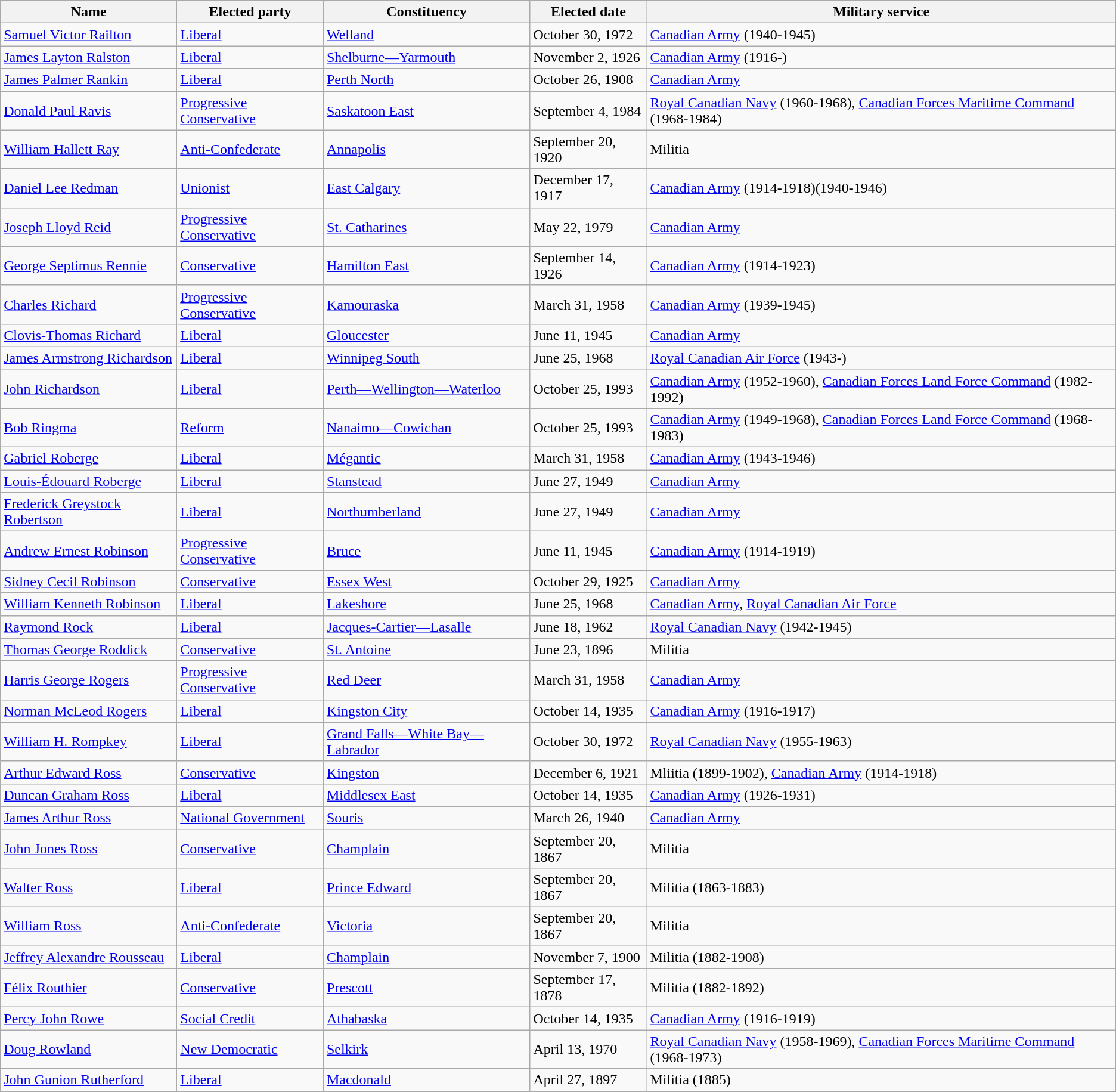<table class="wikitable sortable">
<tr>
<th>Name</th>
<th>Elected party</th>
<th>Constituency</th>
<th>Elected date</th>
<th>Military service</th>
</tr>
<tr>
<td><a href='#'>Samuel Victor Railton</a></td>
<td><a href='#'>Liberal</a></td>
<td><a href='#'>Welland</a></td>
<td>October 30, 1972</td>
<td><a href='#'>Canadian Army</a> (1940-1945)</td>
</tr>
<tr>
<td><a href='#'>James Layton Ralston</a></td>
<td><a href='#'>Liberal</a></td>
<td><a href='#'>Shelburne—Yarmouth</a></td>
<td>November 2, 1926</td>
<td><a href='#'>Canadian Army</a> (1916-)</td>
</tr>
<tr>
<td><a href='#'>James Palmer Rankin</a></td>
<td><a href='#'>Liberal</a></td>
<td><a href='#'>Perth North</a></td>
<td>October 26, 1908</td>
<td><a href='#'>Canadian Army</a></td>
</tr>
<tr>
<td><a href='#'>Donald Paul Ravis</a></td>
<td><a href='#'>Progressive Conservative</a></td>
<td><a href='#'>Saskatoon East</a></td>
<td>September 4, 1984</td>
<td><a href='#'>Royal Canadian Navy</a> (1960-1968), <a href='#'>Canadian Forces Maritime Command</a> (1968-1984)</td>
</tr>
<tr>
<td><a href='#'>William Hallett Ray</a></td>
<td><a href='#'>Anti-Confederate</a></td>
<td><a href='#'>Annapolis</a></td>
<td>September 20, 1920</td>
<td>Militia</td>
</tr>
<tr>
<td><a href='#'>Daniel Lee Redman</a></td>
<td><a href='#'>Unionist</a></td>
<td><a href='#'>East Calgary</a></td>
<td>December 17, 1917</td>
<td><a href='#'>Canadian Army</a> (1914-1918)(1940-1946)</td>
</tr>
<tr>
<td><a href='#'>Joseph Lloyd Reid</a></td>
<td><a href='#'>Progressive Conservative</a></td>
<td><a href='#'>St. Catharines</a></td>
<td>May 22, 1979</td>
<td><a href='#'>Canadian Army</a></td>
</tr>
<tr>
<td><a href='#'>George Septimus Rennie</a></td>
<td><a href='#'>Conservative</a></td>
<td><a href='#'>Hamilton East</a></td>
<td>September 14, 1926</td>
<td><a href='#'>Canadian Army</a> (1914-1923)</td>
</tr>
<tr>
<td><a href='#'>Charles Richard</a></td>
<td><a href='#'>Progressive Conservative</a></td>
<td><a href='#'>Kamouraska</a></td>
<td>March 31, 1958</td>
<td><a href='#'>Canadian Army</a> (1939-1945)</td>
</tr>
<tr>
<td><a href='#'>Clovis-Thomas Richard</a></td>
<td><a href='#'>Liberal</a></td>
<td><a href='#'>Gloucester</a></td>
<td>June 11, 1945</td>
<td><a href='#'>Canadian Army</a></td>
</tr>
<tr>
<td><a href='#'>James Armstrong Richardson</a></td>
<td><a href='#'>Liberal</a></td>
<td><a href='#'>Winnipeg South</a></td>
<td>June 25, 1968</td>
<td><a href='#'>Royal Canadian Air Force</a> (1943-)</td>
</tr>
<tr>
<td><a href='#'>John Richardson</a></td>
<td><a href='#'>Liberal</a></td>
<td><a href='#'>Perth—Wellington—Waterloo</a></td>
<td>October 25, 1993</td>
<td><a href='#'>Canadian Army</a> (1952-1960), <a href='#'>Canadian Forces Land Force Command</a> (1982-1992)</td>
</tr>
<tr>
<td><a href='#'>Bob Ringma</a></td>
<td><a href='#'>Reform</a></td>
<td><a href='#'>Nanaimo—Cowichan</a></td>
<td>October 25, 1993</td>
<td><a href='#'>Canadian Army</a> (1949-1968), <a href='#'>Canadian Forces Land Force Command</a> (1968-1983)</td>
</tr>
<tr>
<td><a href='#'>Gabriel Roberge</a></td>
<td><a href='#'>Liberal</a></td>
<td><a href='#'>Mégantic</a></td>
<td>March 31, 1958</td>
<td><a href='#'>Canadian Army</a> (1943-1946)</td>
</tr>
<tr>
<td><a href='#'>Louis-Édouard Roberge</a></td>
<td><a href='#'>Liberal</a></td>
<td><a href='#'>Stanstead</a></td>
<td>June 27, 1949</td>
<td><a href='#'>Canadian Army</a></td>
</tr>
<tr>
<td><a href='#'>Frederick Greystock Robertson</a></td>
<td><a href='#'>Liberal</a></td>
<td><a href='#'>Northumberland</a></td>
<td>June 27, 1949</td>
<td><a href='#'>Canadian Army</a></td>
</tr>
<tr>
<td><a href='#'>Andrew Ernest Robinson</a></td>
<td><a href='#'>Progressive Conservative</a></td>
<td><a href='#'>Bruce</a></td>
<td>June 11, 1945</td>
<td><a href='#'>Canadian Army</a> (1914-1919)</td>
</tr>
<tr>
<td><a href='#'>Sidney Cecil Robinson</a></td>
<td><a href='#'>Conservative</a></td>
<td><a href='#'>Essex West</a></td>
<td>October 29, 1925</td>
<td><a href='#'>Canadian Army</a></td>
</tr>
<tr>
<td><a href='#'>William Kenneth Robinson</a></td>
<td><a href='#'>Liberal</a></td>
<td><a href='#'>Lakeshore</a></td>
<td>June 25, 1968</td>
<td><a href='#'>Canadian Army</a>, <a href='#'>Royal Canadian Air Force</a></td>
</tr>
<tr>
<td><a href='#'>Raymond Rock</a></td>
<td><a href='#'>Liberal</a></td>
<td><a href='#'>Jacques-Cartier—Lasalle</a></td>
<td>June 18, 1962</td>
<td><a href='#'>Royal Canadian Navy</a> (1942-1945)</td>
</tr>
<tr>
<td><a href='#'>Thomas George Roddick</a></td>
<td><a href='#'>Conservative</a></td>
<td><a href='#'>St. Antoine</a></td>
<td>June 23, 1896</td>
<td>Militia</td>
</tr>
<tr>
<td><a href='#'>Harris George Rogers</a></td>
<td><a href='#'>Progressive Conservative</a></td>
<td><a href='#'>Red Deer</a></td>
<td>March 31, 1958</td>
<td><a href='#'>Canadian Army</a></td>
</tr>
<tr>
<td><a href='#'>Norman McLeod Rogers</a></td>
<td><a href='#'>Liberal</a></td>
<td><a href='#'>Kingston City</a></td>
<td>October 14, 1935</td>
<td><a href='#'>Canadian Army</a> (1916-1917)</td>
</tr>
<tr>
<td><a href='#'>William H. Rompkey</a></td>
<td><a href='#'>Liberal</a></td>
<td><a href='#'>Grand Falls—White Bay—Labrador</a></td>
<td>October 30, 1972</td>
<td><a href='#'>Royal Canadian Navy</a> (1955-1963)</td>
</tr>
<tr>
<td><a href='#'>Arthur Edward Ross</a></td>
<td><a href='#'>Conservative</a></td>
<td><a href='#'>Kingston</a></td>
<td>December 6, 1921</td>
<td>Mliitia (1899-1902), <a href='#'>Canadian Army</a> (1914-1918)</td>
</tr>
<tr>
<td><a href='#'>Duncan Graham Ross</a></td>
<td><a href='#'>Liberal</a></td>
<td><a href='#'>Middlesex East</a></td>
<td>October 14, 1935</td>
<td><a href='#'>Canadian Army</a> (1926-1931)</td>
</tr>
<tr>
<td><a href='#'>James Arthur Ross</a></td>
<td><a href='#'>National Government</a></td>
<td><a href='#'>Souris</a></td>
<td>March 26, 1940</td>
<td><a href='#'>Canadian Army</a></td>
</tr>
<tr>
<td><a href='#'>John Jones Ross</a></td>
<td><a href='#'>Conservative</a></td>
<td><a href='#'>Champlain</a></td>
<td>September 20, 1867</td>
<td>Militia</td>
</tr>
<tr>
<td><a href='#'>Walter Ross</a></td>
<td><a href='#'>Liberal</a></td>
<td><a href='#'>Prince Edward</a></td>
<td>September 20, 1867</td>
<td>Militia (1863-1883)</td>
</tr>
<tr>
<td><a href='#'>William Ross</a></td>
<td><a href='#'>Anti-Confederate</a></td>
<td><a href='#'>Victoria</a></td>
<td>September 20, 1867</td>
<td>Militia</td>
</tr>
<tr>
<td><a href='#'>Jeffrey Alexandre Rousseau</a></td>
<td><a href='#'>Liberal</a></td>
<td><a href='#'>Champlain</a></td>
<td>November 7, 1900</td>
<td>Militia (1882-1908)</td>
</tr>
<tr>
<td><a href='#'>Félix Routhier</a></td>
<td><a href='#'>Conservative</a></td>
<td><a href='#'>Prescott</a></td>
<td>September 17, 1878</td>
<td>Militia (1882-1892)</td>
</tr>
<tr>
<td><a href='#'>Percy John Rowe</a></td>
<td><a href='#'>Social Credit</a></td>
<td><a href='#'>Athabaska</a></td>
<td>October 14, 1935</td>
<td><a href='#'>Canadian Army</a> (1916-1919)</td>
</tr>
<tr>
<td><a href='#'>Doug Rowland</a></td>
<td><a href='#'>New Democratic</a></td>
<td><a href='#'>Selkirk</a></td>
<td>April 13, 1970</td>
<td><a href='#'>Royal Canadian Navy</a> (1958-1969), <a href='#'>Canadian Forces Maritime Command</a> (1968-1973)</td>
</tr>
<tr>
<td><a href='#'>John Gunion Rutherford</a></td>
<td><a href='#'>Liberal</a></td>
<td><a href='#'>Macdonald</a></td>
<td>April 27, 1897</td>
<td>Militia (1885)</td>
</tr>
</table>
